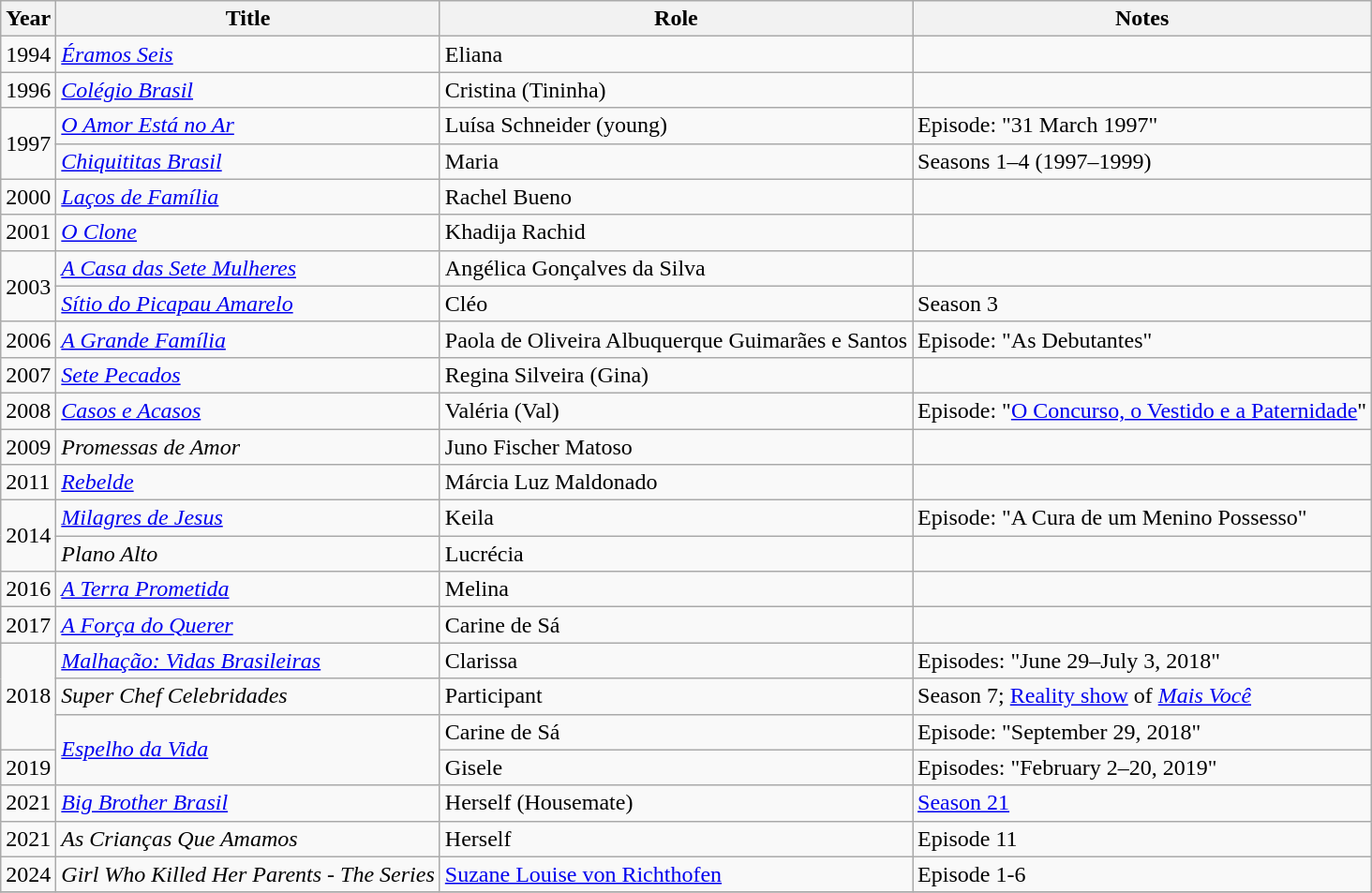<table class="wikitable">
<tr>
<th>Year</th>
<th>Title</th>
<th>Role</th>
<th>Notes</th>
</tr>
<tr>
<td>1994</td>
<td><em><a href='#'>Éramos Seis</a></em></td>
<td>Eliana</td>
<td></td>
</tr>
<tr>
<td>1996</td>
<td><em><a href='#'>Colégio Brasil</a></em></td>
<td>Cristina (Tininha)</td>
<td></td>
</tr>
<tr>
<td rowspan="2">1997</td>
<td><em><a href='#'>O Amor Está no Ar</a></em></td>
<td>Luísa Schneider (young)</td>
<td>Episode: "31 March 1997"</td>
</tr>
<tr>
<td><em><a href='#'>Chiquititas Brasil</a></em></td>
<td>Maria</td>
<td>Seasons 1–4 (1997–1999)</td>
</tr>
<tr>
<td>2000</td>
<td><em><a href='#'>Laços de Família</a></em></td>
<td>Rachel Bueno</td>
<td></td>
</tr>
<tr>
<td>2001</td>
<td><em><a href='#'>O Clone</a></em></td>
<td>Khadija Rachid</td>
<td></td>
</tr>
<tr>
<td rowspan="2">2003</td>
<td><em><a href='#'>A Casa das Sete Mulheres</a></em></td>
<td>Angélica Gonçalves da Silva</td>
<td></td>
</tr>
<tr>
<td><em><a href='#'>Sítio do Picapau Amarelo</a></em></td>
<td>Cléo</td>
<td>Season 3</td>
</tr>
<tr>
<td>2006</td>
<td><em><a href='#'>A Grande Família</a></em></td>
<td>Paola de Oliveira Albuquerque Guimarães e Santos</td>
<td>Episode: "As Debutantes"</td>
</tr>
<tr>
<td>2007</td>
<td><em><a href='#'>Sete Pecados</a></em></td>
<td>Regina Silveira (Gina)</td>
<td></td>
</tr>
<tr>
<td>2008</td>
<td><em><a href='#'>Casos e Acasos</a></em></td>
<td>Valéria (Val)</td>
<td>Episode: "<a href='#'>O Concurso, o Vestido e a Paternidade</a>"</td>
</tr>
<tr>
<td>2009</td>
<td><em>Promessas de Amor</em></td>
<td>Juno Fischer Matoso</td>
<td></td>
</tr>
<tr>
<td>2011</td>
<td><em><a href='#'>Rebelde</a></em></td>
<td>Márcia Luz Maldonado</td>
<td></td>
</tr>
<tr>
<td rowspan="2">2014</td>
<td><em><a href='#'>Milagres de Jesus</a></em></td>
<td>Keila</td>
<td>Episode: "A Cura de um Menino Possesso"</td>
</tr>
<tr>
<td><em>Plano Alto</em></td>
<td>Lucrécia</td>
<td></td>
</tr>
<tr>
<td>2016</td>
<td><em><a href='#'>A Terra Prometida</a></em></td>
<td>Melina</td>
<td></td>
</tr>
<tr>
<td>2017</td>
<td><em><a href='#'>A Força do Querer</a></em></td>
<td>Carine de Sá</td>
<td></td>
</tr>
<tr>
<td rowspan="3">2018</td>
<td><em><a href='#'>Malhação: Vidas Brasileiras</a></em></td>
<td>Clarissa</td>
<td>Episodes: "June 29–July 3, 2018"</td>
</tr>
<tr>
<td><em>Super Chef Celebridades</em></td>
<td>Participant</td>
<td>Season 7; <a href='#'>Reality show</a> of <em><a href='#'>Mais Você</a></em></td>
</tr>
<tr>
<td rowspan="2"><em><a href='#'>Espelho da Vida</a></em></td>
<td>Carine de Sá</td>
<td>Episode: "September 29, 2018"</td>
</tr>
<tr>
<td>2019</td>
<td>Gisele</td>
<td>Episodes: "February 2–20, 2019"</td>
</tr>
<tr>
<td>2021</td>
<td><em><a href='#'>Big Brother Brasil</a></em></td>
<td>Herself (Housemate)</td>
<td><a href='#'>Season 21</a></td>
</tr>
<tr>
<td>2021</td>
<td><em>As Crianças Que Amamos</em></td>
<td>Herself</td>
<td>Episode 11</td>
</tr>
<tr>
<td>2024</td>
<td><em>Girl Who Killed Her Parents - The Series</em></td>
<td><a href='#'>Suzane Louise von Richthofen</a></td>
<td>Episode 1-6</td>
</tr>
<tr>
</tr>
</table>
